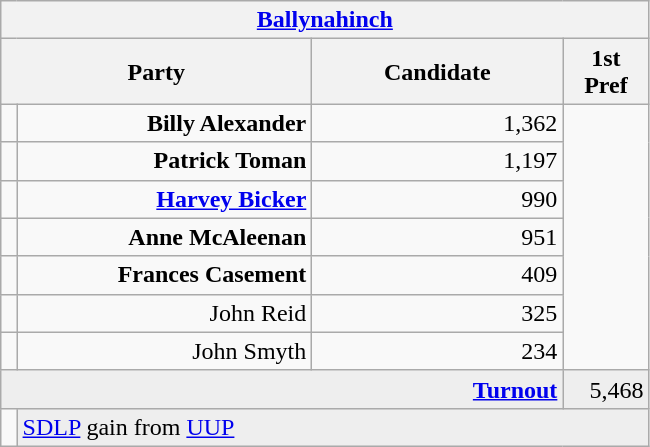<table class="wikitable">
<tr>
<th colspan="4" align="center"><a href='#'>Ballynahinch</a></th>
</tr>
<tr>
<th colspan="2" align="center" width=200>Party</th>
<th width=160>Candidate</th>
<th width=50>1st Pref</th>
</tr>
<tr>
<td></td>
<td align="right"><strong>Billy Alexander</strong></td>
<td align="right">1,362</td>
</tr>
<tr>
<td></td>
<td align="right"><strong>Patrick Toman</strong></td>
<td align="right">1,197</td>
</tr>
<tr>
<td></td>
<td align="right"><strong><a href='#'>Harvey Bicker</a></strong></td>
<td align="right">990</td>
</tr>
<tr>
<td></td>
<td align="right"><strong>Anne McAleenan</strong></td>
<td align="right">951</td>
</tr>
<tr>
<td></td>
<td align="right"><strong>Frances Casement</strong></td>
<td align="right">409</td>
</tr>
<tr>
<td></td>
<td align="right">John Reid</td>
<td align="right">325</td>
</tr>
<tr>
<td></td>
<td align="right">John Smyth</td>
<td align="right">234</td>
</tr>
<tr bgcolor="EEEEEE">
<td colspan=3 align="right"><strong><a href='#'>Turnout</a></strong></td>
<td align="right">5,468</td>
</tr>
<tr>
<td bgcolor=></td>
<td colspan=3 bgcolor="EEEEEE"><a href='#'>SDLP</a> gain from <a href='#'>UUP</a></td>
</tr>
</table>
